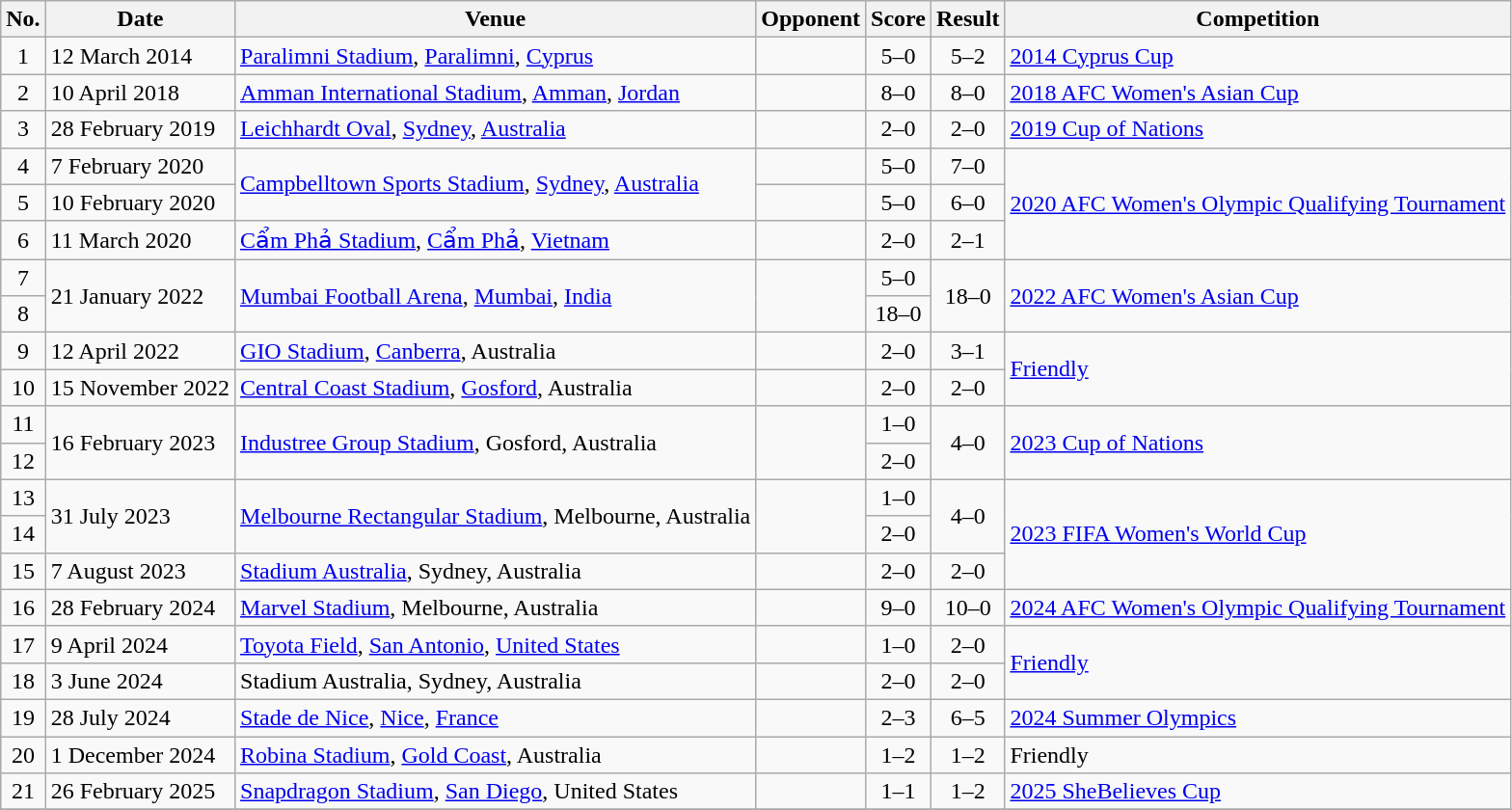<table class="wikitable sortable">
<tr>
<th scope="col">No.</th>
<th scope="col">Date</th>
<th scope="col">Venue</th>
<th scope="col">Opponent</th>
<th scope="col">Score</th>
<th scope="col">Result</th>
<th scope="col">Competition</th>
</tr>
<tr>
<td style="text-align:center">1</td>
<td>12 March 2014</td>
<td><a href='#'>Paralimni Stadium</a>, <a href='#'>Paralimni</a>, <a href='#'>Cyprus</a></td>
<td></td>
<td style="text-align:center">5–0</td>
<td style="text-align:center">5–2</td>
<td><a href='#'>2014 Cyprus Cup</a></td>
</tr>
<tr>
<td style="text-align:center">2</td>
<td>10 April 2018</td>
<td><a href='#'>Amman International Stadium</a>, <a href='#'>Amman</a>, <a href='#'>Jordan</a></td>
<td></td>
<td style="text-align:center">8–0</td>
<td style="text-align:center">8–0</td>
<td><a href='#'>2018 AFC Women's Asian Cup</a></td>
</tr>
<tr>
<td style="text-align:center">3</td>
<td>28 February 2019</td>
<td><a href='#'>Leichhardt Oval</a>, <a href='#'>Sydney</a>, <a href='#'>Australia</a></td>
<td></td>
<td style="text-align:center">2–0</td>
<td style="text-align:center">2–0</td>
<td><a href='#'>2019 Cup of Nations</a></td>
</tr>
<tr>
<td style="text-align:center">4</td>
<td>7 February 2020</td>
<td rowspan="2"><a href='#'>Campbelltown Sports Stadium</a>, <a href='#'>Sydney</a>, <a href='#'>Australia</a></td>
<td></td>
<td style="text-align:center">5–0</td>
<td style="text-align:center">7–0</td>
<td rowspan="3"><a href='#'>2020 AFC Women's Olympic Qualifying Tournament</a></td>
</tr>
<tr>
<td style="text-align:center">5</td>
<td>10 February 2020</td>
<td></td>
<td style="text-align:center">5–0</td>
<td style="text-align:center">6–0</td>
</tr>
<tr>
<td style="text-align:center">6</td>
<td>11 March 2020</td>
<td><a href='#'>Cẩm Phả Stadium</a>, <a href='#'>Cẩm Phả</a>, <a href='#'>Vietnam</a></td>
<td></td>
<td style="text-align:center">2–0</td>
<td style="text-align:center">2–1</td>
</tr>
<tr>
<td style="text-align:center">7</td>
<td rowspan="2">21 January 2022</td>
<td rowspan="2"><a href='#'>Mumbai Football Arena</a>, <a href='#'>Mumbai</a>, <a href='#'>India</a></td>
<td rowspan="2"></td>
<td style="text-align:center">5–0</td>
<td rowspan="2" style="text-align:center">18–0</td>
<td rowspan="2"><a href='#'>2022 AFC Women's Asian Cup</a></td>
</tr>
<tr>
<td style="text-align:center">8</td>
<td style="text-align:center">18–0</td>
</tr>
<tr>
<td style="text-align:center">9</td>
<td>12 April 2022</td>
<td><a href='#'>GIO Stadium</a>, <a href='#'>Canberra</a>, Australia</td>
<td></td>
<td style="text-align:center">2–0</td>
<td style="text-align:center">3–1</td>
<td rowspan="2"><a href='#'>Friendly</a></td>
</tr>
<tr>
<td style="text-align:center">10</td>
<td>15 November 2022</td>
<td><a href='#'>Central Coast Stadium</a>, <a href='#'>Gosford</a>, Australia</td>
<td></td>
<td style="text-align:center">2–0</td>
<td style="text-align:center">2–0</td>
</tr>
<tr>
<td style="text-align:center">11</td>
<td rowspan=2>16 February 2023</td>
<td rowspan=2><a href='#'>Industree Group Stadium</a>, Gosford, Australia</td>
<td rowspan=2></td>
<td style="text-align:center">1–0</td>
<td rowspan="2" style="text-align:center">4–0</td>
<td rowspan="2"><a href='#'>2023 Cup of Nations</a></td>
</tr>
<tr>
<td style="text-align:center">12</td>
<td style="text-align:center">2–0</td>
</tr>
<tr>
<td style="text-align:center">13</td>
<td rowspan="2">31 July 2023</td>
<td rowspan="2"><a href='#'>Melbourne Rectangular Stadium</a>, Melbourne, Australia</td>
<td rowspan="2"></td>
<td style="text-align:center">1–0</td>
<td rowspan="2" style="text-align:center">4–0</td>
<td rowspan="3"><a href='#'>2023 FIFA Women's World Cup</a></td>
</tr>
<tr>
<td style="text-align:center">14</td>
<td style="text-align:center">2–0</td>
</tr>
<tr>
<td style="text-align:center">15</td>
<td>7 August 2023</td>
<td><a href='#'>Stadium Australia</a>, Sydney, Australia</td>
<td></td>
<td style="text-align:center">2–0</td>
<td style="text-align:center">2–0</td>
</tr>
<tr>
<td style="text-align:center">16</td>
<td>28 February 2024</td>
<td><a href='#'>Marvel Stadium</a>, Melbourne, Australia</td>
<td></td>
<td style="text-align:center">9–0</td>
<td style="text-align:center">10–0</td>
<td><a href='#'>2024 AFC Women's Olympic Qualifying Tournament</a></td>
</tr>
<tr>
<td style="text-align:center">17</td>
<td>9 April 2024</td>
<td><a href='#'>Toyota Field</a>, <a href='#'>San Antonio</a>, <a href='#'>United States</a></td>
<td></td>
<td style="text-align:center">1–0</td>
<td style="text-align:center">2–0</td>
<td rowspan="2"><a href='#'>Friendly</a></td>
</tr>
<tr>
<td style="text-align:center">18</td>
<td>3 June 2024</td>
<td>Stadium Australia, Sydney, Australia</td>
<td></td>
<td style="text-align:center">2–0</td>
<td style="text-align:center">2–0</td>
</tr>
<tr>
<td style="text-align:center">19</td>
<td>28 July 2024</td>
<td><a href='#'>Stade de Nice</a>, <a href='#'>Nice</a>, <a href='#'>France</a></td>
<td></td>
<td style="text-align:center">2–3</td>
<td style="text-align:center">6–5</td>
<td><a href='#'>2024 Summer Olympics</a></td>
</tr>
<tr>
<td style="text-align:center">20</td>
<td>1 December 2024</td>
<td><a href='#'>Robina Stadium</a>, <a href='#'>Gold Coast</a>, Australia</td>
<td></td>
<td align="center">1–2</td>
<td align="center">1–2</td>
<td>Friendly</td>
</tr>
<tr>
<td style="text-align:center">21</td>
<td>26 February 2025</td>
<td><a href='#'>Snapdragon Stadium</a>, <a href='#'>San Diego</a>, United States</td>
<td></td>
<td align="center">1–1</td>
<td align="center">1–2</td>
<td><a href='#'>2025 SheBelieves Cup</a></td>
</tr>
<tr>
</tr>
</table>
